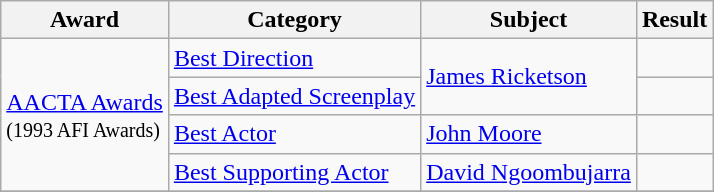<table class="wikitable">
<tr>
<th>Award</th>
<th>Category</th>
<th>Subject</th>
<th>Result</th>
</tr>
<tr>
<td rowspan=4><a href='#'>AACTA Awards</a><br><small>(1993 AFI Awards)</small></td>
<td><a href='#'>Best Direction</a></td>
<td rowspan=2><a href='#'>James Ricketson</a></td>
<td></td>
</tr>
<tr>
<td><a href='#'>Best Adapted Screenplay</a></td>
<td></td>
</tr>
<tr>
<td><a href='#'>Best Actor</a></td>
<td><a href='#'>John Moore</a></td>
<td></td>
</tr>
<tr>
<td><a href='#'>Best Supporting Actor</a></td>
<td><a href='#'>David Ngoombujarra</a></td>
<td></td>
</tr>
<tr>
</tr>
</table>
